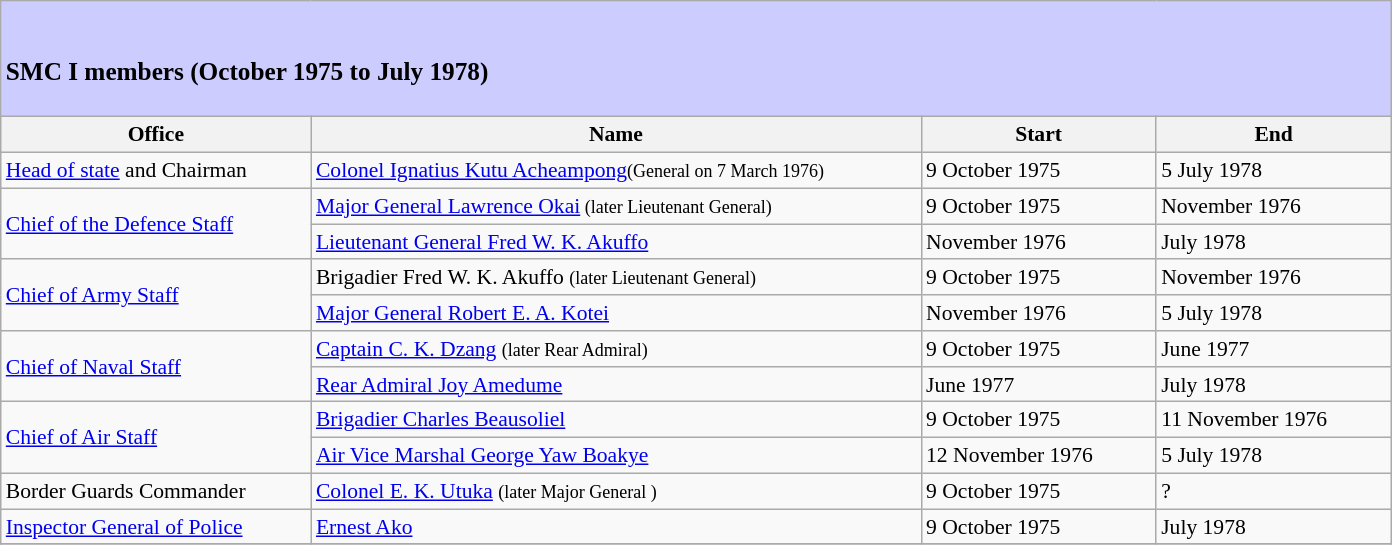<table class="wikitable" style="font-size:90%; text-align:left; margin:1em auto;">
<tr>
<td colspan=6 bgcolor=ccccff><br><h3>SMC I members (October 1975 to July 1978)</h3></td>
</tr>
<tr>
<th width=200>Office</th>
<th width=400>Name</th>
<th width=150>Start</th>
<th width=150>End</th>
</tr>
<tr>
<td><a href='#'>Head of state</a> and Chairman</td>
<td><a href='#'>Colonel Ignatius Kutu Acheampong</a><small>(General on 7 March 1976)</small></td>
<td>9 October 1975</td>
<td>5 July 1978</td>
</tr>
<tr>
<td rowspan=2><a href='#'>Chief of the Defence Staff</a></td>
<td><a href='#'>Major General Lawrence Okai</a><small> (later Lieutenant General)</small></td>
<td>9 October 1975</td>
<td>November 1976</td>
</tr>
<tr>
<td><a href='#'>Lieutenant General Fred W. K. Akuffo</a></td>
<td>November 1976</td>
<td>July 1978</td>
</tr>
<tr>
<td rowspan=2><a href='#'>Chief of Army Staff</a></td>
<td>Brigadier Fred W. K. Akuffo <small>(later Lieutenant General)</small></td>
<td>9 October 1975</td>
<td>November 1976</td>
</tr>
<tr>
<td><a href='#'>Major General Robert E. A. Kotei</a></td>
<td>November 1976</td>
<td>5 July 1978</td>
</tr>
<tr>
<td rowspan=2><a href='#'>Chief of Naval Staff</a></td>
<td><a href='#'>Captain C. K. Dzang</a> <small>(later Rear Admiral)</small></td>
<td>9 October 1975</td>
<td>June 1977</td>
</tr>
<tr>
<td><a href='#'>Rear Admiral Joy Amedume</a></td>
<td>June 1977</td>
<td>July 1978</td>
</tr>
<tr>
<td rowspan=2><a href='#'>Chief of Air Staff</a></td>
<td><a href='#'>Brigadier Charles Beausoliel</a></td>
<td>9 October 1975</td>
<td>11 November 1976</td>
</tr>
<tr>
<td><a href='#'>Air Vice Marshal George Yaw Boakye</a></td>
<td>12 November 1976</td>
<td>5 July 1978</td>
</tr>
<tr>
<td>Border Guards Commander</td>
<td><a href='#'>Colonel E. K. Utuka</a> <small>(later Major General )</small></td>
<td>9 October 1975</td>
<td>?</td>
</tr>
<tr>
<td><a href='#'>Inspector General of Police</a></td>
<td><a href='#'>Ernest Ako</a></td>
<td>9 October 1975</td>
<td>July 1978</td>
</tr>
<tr>
</tr>
</table>
